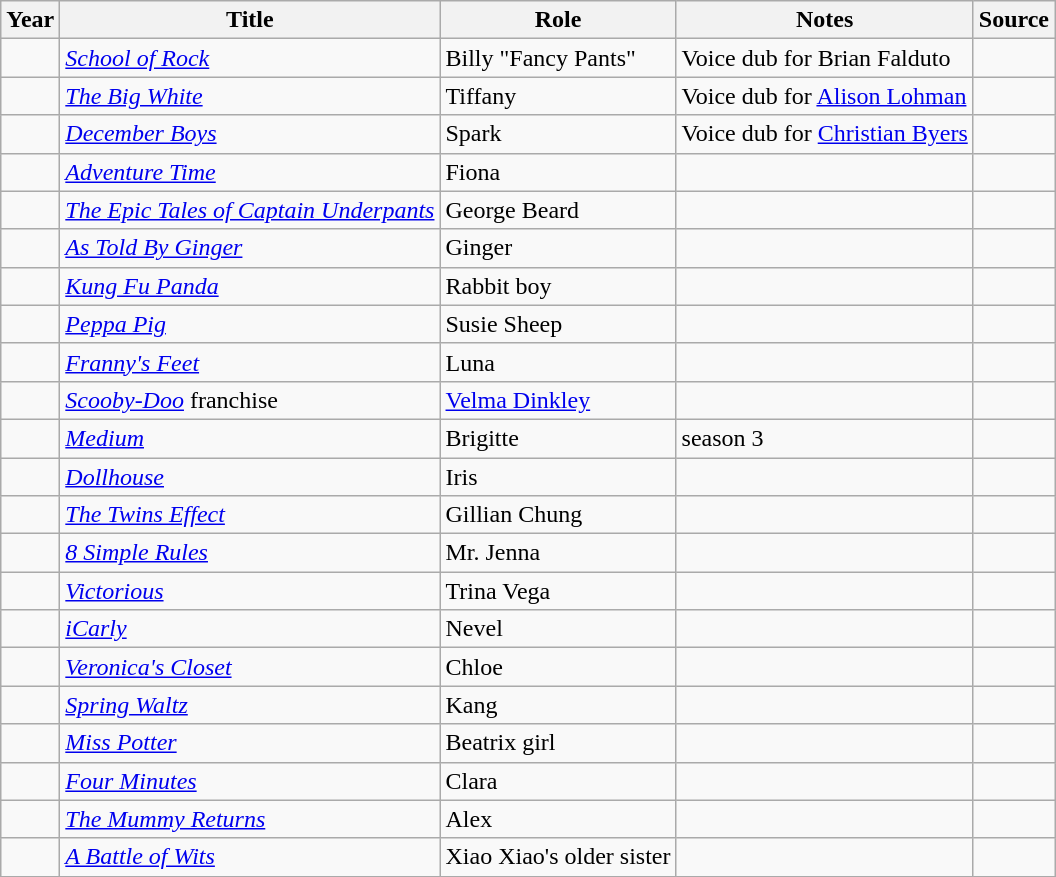<table class="wikitable sortable plainrowheaders">
<tr>
<th>Year</th>
<th>Title</th>
<th>Role</th>
<th class="unsortable">Notes</th>
<th class="unsortable">Source</th>
</tr>
<tr>
<td></td>
<td><em><a href='#'>School of Rock</a></em></td>
<td>Billy "Fancy Pants"</td>
<td>Voice dub for Brian Falduto</td>
<td></td>
</tr>
<tr>
<td></td>
<td><em><a href='#'>The Big White</a></em></td>
<td>Tiffany</td>
<td>Voice dub for <a href='#'>Alison Lohman</a></td>
<td></td>
</tr>
<tr>
<td></td>
<td><em><a href='#'>December Boys</a></em></td>
<td>Spark</td>
<td>Voice dub for <a href='#'>Christian Byers</a></td>
<td></td>
</tr>
<tr>
<td></td>
<td><em><a href='#'>Adventure Time</a></em></td>
<td>Fiona</td>
<td></td>
<td></td>
</tr>
<tr>
<td></td>
<td><em><a href='#'>The Epic Tales of Captain Underpants</a></em></td>
<td>George Beard</td>
<td></td>
<td></td>
</tr>
<tr>
<td></td>
<td><em><a href='#'>As Told By Ginger</a></em></td>
<td>Ginger</td>
<td></td>
<td></td>
</tr>
<tr>
<td></td>
<td><em><a href='#'>Kung Fu Panda</a></em></td>
<td>Rabbit boy</td>
<td></td>
<td></td>
</tr>
<tr>
<td></td>
<td><em><a href='#'>Peppa Pig</a></em></td>
<td>Susie Sheep</td>
<td></td>
<td></td>
</tr>
<tr>
<td></td>
<td><em><a href='#'>Franny's Feet</a></em></td>
<td>Luna</td>
<td></td>
<td></td>
</tr>
<tr>
<td></td>
<td><em><a href='#'>Scooby-Doo</a></em> franchise</td>
<td><a href='#'>Velma Dinkley</a></td>
<td></td>
<td></td>
</tr>
<tr>
<td></td>
<td><em><a href='#'>Medium</a></em></td>
<td>Brigitte</td>
<td>season 3</td>
<td></td>
</tr>
<tr>
<td></td>
<td><em><a href='#'>Dollhouse</a></em></td>
<td>Iris</td>
<td></td>
<td></td>
</tr>
<tr>
<td></td>
<td><em><a href='#'>The Twins Effect</a></em></td>
<td>Gillian Chung</td>
<td></td>
<td></td>
</tr>
<tr>
<td></td>
<td><em><a href='#'>8 Simple Rules</a></em></td>
<td>Mr. Jenna</td>
<td></td>
<td></td>
</tr>
<tr>
<td></td>
<td><em><a href='#'>Victorious</a></em></td>
<td>Trina Vega</td>
<td></td>
<td></td>
</tr>
<tr>
<td></td>
<td><em><a href='#'>iCarly</a></em></td>
<td>Nevel</td>
<td></td>
<td></td>
</tr>
<tr>
<td></td>
<td><em><a href='#'>Veronica's Closet</a></em></td>
<td>Chloe</td>
<td></td>
<td></td>
</tr>
<tr>
<td></td>
<td><em><a href='#'>Spring Waltz</a></em></td>
<td>Kang</td>
<td></td>
<td></td>
</tr>
<tr>
<td></td>
<td><em><a href='#'>Miss Potter</a></em></td>
<td>Beatrix girl</td>
<td></td>
<td></td>
</tr>
<tr>
<td></td>
<td><em><a href='#'>Four Minutes</a></em></td>
<td>Clara</td>
<td></td>
<td></td>
</tr>
<tr>
<td></td>
<td><em><a href='#'>The Mummy Returns</a></em></td>
<td>Alex</td>
<td></td>
<td></td>
</tr>
<tr>
<td></td>
<td><em><a href='#'>A Battle of Wits</a></em></td>
<td>Xiao Xiao's older sister</td>
<td></td>
<td></td>
</tr>
<tr>
</tr>
</table>
